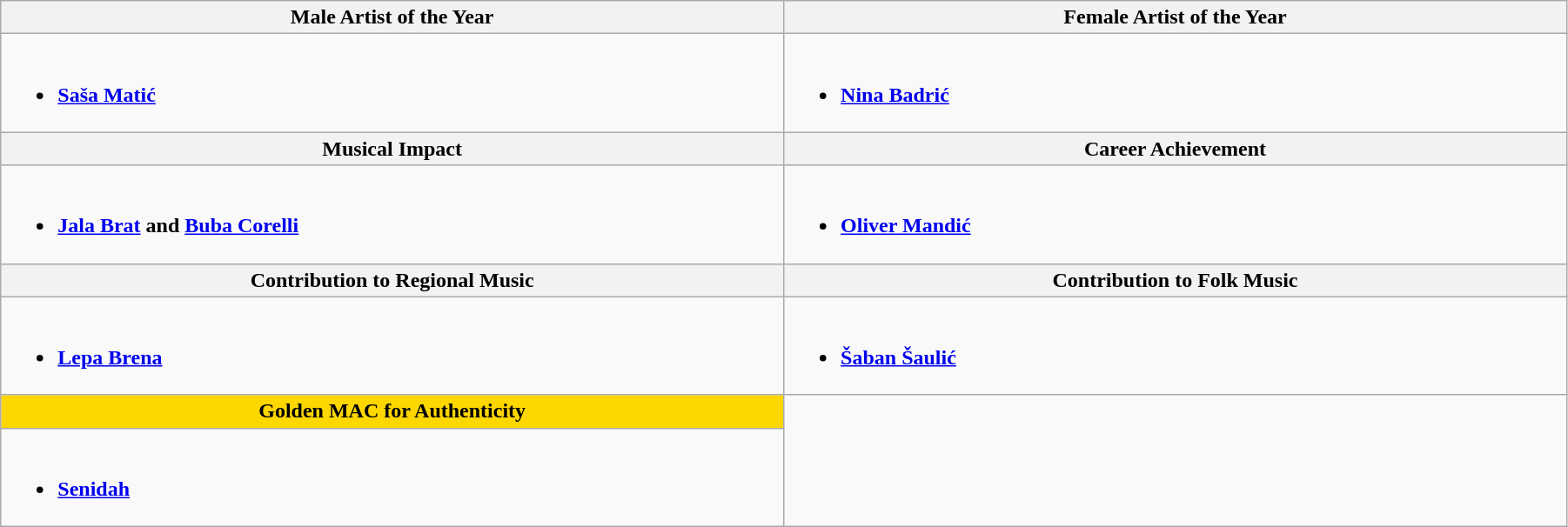<table class="wikitable" style="width:95%">
<tr>
<th width="50%">Male Artist of the Year</th>
<th width="50%">Female Artist of the Year</th>
</tr>
<tr>
<td valign="top"><br><ul><li><strong><a href='#'>Saša Matić</a></strong></li></ul></td>
<td valign="top"><br><ul><li><strong><a href='#'>Nina Badrić</a></strong></li></ul></td>
</tr>
<tr>
<th width="50%">Musical Impact</th>
<th width="50%">Career Achievement</th>
</tr>
<tr>
<td valign="top"><br><ul><li><strong><a href='#'>Jala Brat</a> and <a href='#'>Buba Corelli</a></strong></li></ul></td>
<td valign="top"><br><ul><li><strong><a href='#'>Oliver Mandić</a> </strong></li></ul></td>
</tr>
<tr>
<th width="50%">Contribution to Regional Music</th>
<th width="50%">Contribution to Folk Music</th>
</tr>
<tr>
<td valign="top"><br><ul><li><strong><a href='#'>Lepa Brena</a></strong></li></ul></td>
<td valign="top"><br><ul><li><strong><a href='#'>Šaban Šaulić</a> </strong></li></ul></td>
</tr>
<tr>
<th style="background:Gold; width="50%">Golden MAC for Authenticity</th>
</tr>
<tr>
<td valign="top"><br><ul><li><strong><a href='#'>Senidah</a> </strong></li></ul></td>
</tr>
</table>
